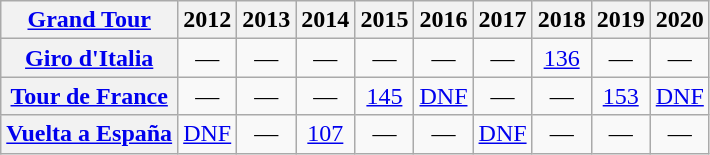<table class="wikitable plainrowheaders">
<tr>
<th scope="col"><a href='#'>Grand Tour</a></th>
<th scope="col">2012</th>
<th scope="col">2013</th>
<th scope="col">2014</th>
<th scope="col">2015</th>
<th scope="col">2016</th>
<th scope="col">2017</th>
<th scope="col">2018</th>
<th scope="col">2019</th>
<th scope="col">2020</th>
</tr>
<tr style="text-align:center;">
<th scope="row"> <a href='#'>Giro d'Italia</a></th>
<td>—</td>
<td>—</td>
<td>—</td>
<td>—</td>
<td>—</td>
<td>—</td>
<td><a href='#'>136</a></td>
<td>—</td>
<td>—</td>
</tr>
<tr style="text-align:center;">
<th scope="row"> <a href='#'>Tour de France</a></th>
<td>—</td>
<td>—</td>
<td>—</td>
<td><a href='#'>145</a></td>
<td><a href='#'>DNF</a></td>
<td>—</td>
<td>—</td>
<td><a href='#'>153</a></td>
<td><a href='#'>DNF</a></td>
</tr>
<tr style="text-align:center;">
<th scope="row"> <a href='#'>Vuelta a España</a></th>
<td><a href='#'>DNF</a></td>
<td>—</td>
<td><a href='#'>107</a></td>
<td>—</td>
<td>—</td>
<td><a href='#'>DNF</a></td>
<td>—</td>
<td>—</td>
<td>—</td>
</tr>
</table>
